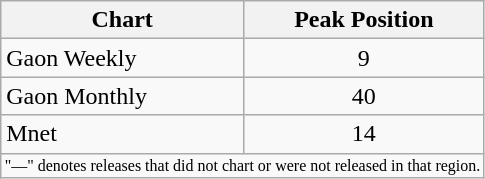<table class="wikitable">
<tr>
<th>Chart</th>
<th>Peak Position</th>
</tr>
<tr>
<td>Gaon Weekly </td>
<td align="center">9</td>
</tr>
<tr>
<td>Gaon Monthly</td>
<td align="center">40</td>
</tr>
<tr>
<td>Mnet </td>
<td align="center">14</td>
</tr>
<tr>
<td colspan="10" style="text-align:center; font-size:8pt;">"—" denotes releases that did not chart or were not released in that region.</td>
</tr>
</table>
